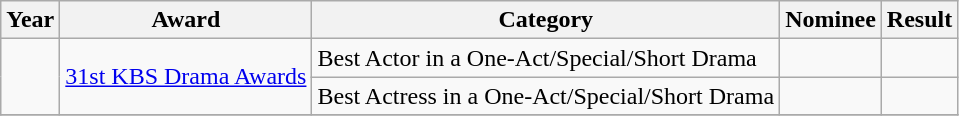<table class="wikitable">
<tr>
<th>Year</th>
<th>Award</th>
<th>Category</th>
<th>Nominee</th>
<th>Result</th>
</tr>
<tr>
<td rowspan="2"></td>
<td rowspan="2"><a href='#'>31st KBS Drama Awards</a></td>
<td>Best Actor in a One-Act/Special/Short Drama</td>
<td></td>
<td></td>
</tr>
<tr>
<td>Best Actress in a One-Act/Special/Short Drama</td>
<td></td>
<td></td>
</tr>
<tr>
</tr>
</table>
